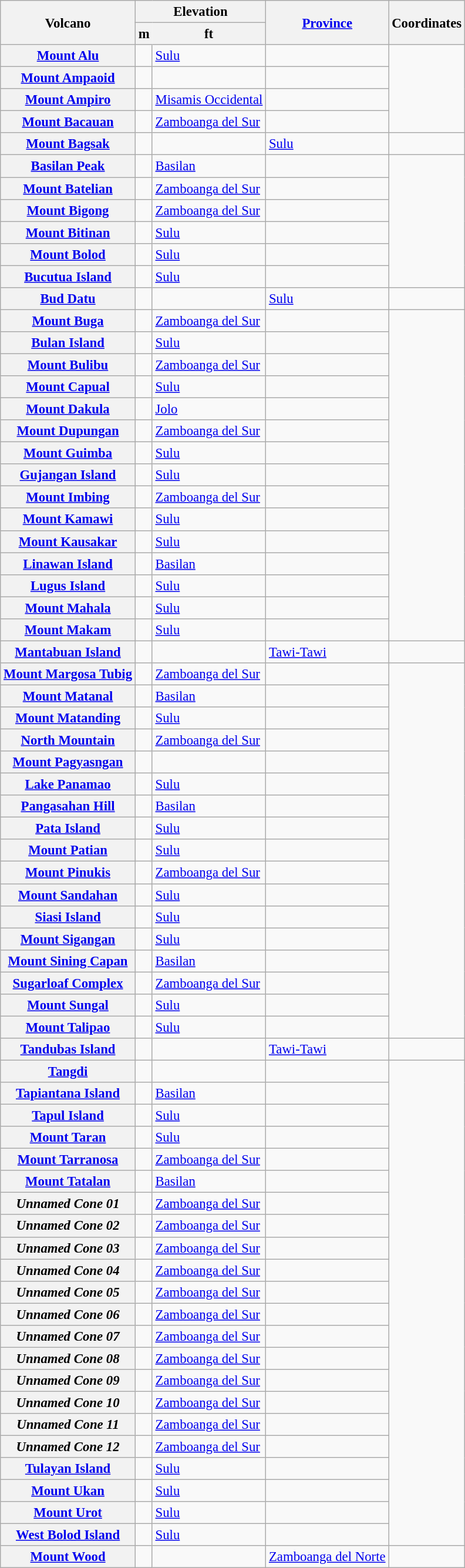<table class="wikitable sortable plainrowheaders" style="font-size:95%;">
<tr>
<th scope="col" rowspan="2">Volcano</th>
<th scope="col" colspan="2" class="unsortable">Elevation </th>
<th scope="col" rowspan="2"><a href='#'>Province</a></th>
<th scope="col" rowspan="2" data-sort-type="number">Coordinates</th>
</tr>
<tr>
<th data-sort-type="number" style="border-right:0;">m</th>
<th class="unsortable" data-sort-type="number" style="border-left:0;">ft</th>
</tr>
<tr>
<th scope="row" data-sort-value="Alu"><a href='#'>Mount Alu</a></th>
<td></td>
<td><a href='#'>Sulu</a></td>
<td></td>
</tr>
<tr>
<th scope="row" data-sort-value="Ampaoid"><a href='#'>Mount Ampaoid</a></th>
<td></td>
<td></td>
<td></td>
</tr>
<tr>
<th scope="row" data-sort-value="Ampiro"><a href='#'>Mount Ampiro</a></th>
<td></td>
<td><a href='#'>Misamis Occidental</a></td>
<td></td>
</tr>
<tr>
<th scope="row" data-sort-value="Bacauan"><a href='#'>Mount Bacauan</a></th>
<td></td>
<td><a href='#'>Zamboanga del Sur</a></td>
<td></td>
</tr>
<tr>
<th scope="row" data-sort-value="Bagsak"><a href='#'>Mount Bagsak</a></th>
<td></td>
<td></td>
<td><a href='#'>Sulu</a></td>
<td></td>
</tr>
<tr>
<th scope="row"><a href='#'>Basilan Peak</a></th>
<td></td>
<td><a href='#'>Basilan</a></td>
<td></td>
</tr>
<tr>
<th scope="row" data-sort-value="Batelian"><a href='#'>Mount Batelian</a></th>
<td></td>
<td><a href='#'>Zamboanga del Sur</a></td>
<td></td>
</tr>
<tr>
<th scope="row" data-sort-value="Bigong"><a href='#'>Mount Bigong</a></th>
<td></td>
<td><a href='#'>Zamboanga del Sur</a></td>
<td></td>
</tr>
<tr>
<th scope="row" data-sort-value="Bitinan"><a href='#'>Mount Bitinan</a></th>
<td></td>
<td><a href='#'>Sulu</a></td>
<td></td>
</tr>
<tr>
<th scope="row" data-sort-value="Bolod"><a href='#'>Mount Bolod</a></th>
<td></td>
<td><a href='#'>Sulu</a></td>
<td></td>
</tr>
<tr>
<th scope="row"><a href='#'>Bucutua Island</a></th>
<td></td>
<td><a href='#'>Sulu</a></td>
<td></td>
</tr>
<tr>
<th scope="row"><a href='#'>Bud Datu</a></th>
<td></td>
<td></td>
<td><a href='#'>Sulu</a></td>
<td></td>
</tr>
<tr>
<th scope="row" data-sort-value="Buga"><a href='#'>Mount Buga</a></th>
<td></td>
<td><a href='#'>Zamboanga del Sur</a></td>
<td></td>
</tr>
<tr>
<th scope="row"><a href='#'>Bulan Island</a></th>
<td></td>
<td><a href='#'>Sulu</a></td>
<td></td>
</tr>
<tr>
<th scope="row" data-sort-value="Bulibu"><a href='#'>Mount Bulibu</a></th>
<td></td>
<td><a href='#'>Zamboanga del Sur</a></td>
<td></td>
</tr>
<tr>
<th scope="row" data-sort-value="Capual"><a href='#'>Mount Capual</a></th>
<td></td>
<td><a href='#'>Sulu</a></td>
<td></td>
</tr>
<tr>
<th scope="row" data-sort-value="Dakula"><a href='#'>Mount Dakula</a></th>
<td></td>
<td><a href='#'>Jolo</a></td>
<td></td>
</tr>
<tr>
<th scope="row" data-sort-value="Dupungan"><a href='#'>Mount Dupungan</a></th>
<td></td>
<td><a href='#'>Zamboanga del Sur</a></td>
<td></td>
</tr>
<tr>
<th scope="row" data-sort-value="Guimba"><a href='#'>Mount Guimba</a></th>
<td></td>
<td><a href='#'>Sulu</a></td>
<td></td>
</tr>
<tr>
<th scope="row"><a href='#'>Gujangan Island</a></th>
<td></td>
<td><a href='#'>Sulu</a></td>
<td></td>
</tr>
<tr>
<th scope="row" data-sort-value="Imbing"><a href='#'>Mount Imbing</a></th>
<td> </td>
<td><a href='#'>Zamboanga del Sur</a></td>
<td></td>
</tr>
<tr>
<th scope="row" data-sort-value="Kamawi"><a href='#'>Mount Kamawi</a></th>
<td></td>
<td><a href='#'>Sulu</a></td>
<td></td>
</tr>
<tr>
<th scope="row" data-sort-value="Kausakar"><a href='#'>Mount Kausakar</a></th>
<td> </td>
<td><a href='#'>Sulu</a></td>
<td></td>
</tr>
<tr>
<th scope="row"><a href='#'>Linawan Island</a></th>
<td></td>
<td><a href='#'>Basilan</a></td>
<td></td>
</tr>
<tr>
<th scope="row"><a href='#'>Lugus Island</a></th>
<td></td>
<td><a href='#'>Sulu</a></td>
<td></td>
</tr>
<tr>
<th scope="row" data-sort-value="Mahala"><a href='#'>Mount Mahala</a></th>
<td></td>
<td><a href='#'>Sulu</a></td>
<td></td>
</tr>
<tr>
<th scope="row" data-sort-value="Makam"><a href='#'>Mount Makam</a></th>
<td></td>
<td><a href='#'>Sulu</a></td>
<td></td>
</tr>
<tr>
<th scope="row"><a href='#'>Mantabuan Island</a></th>
<td></td>
<td></td>
<td><a href='#'>Tawi-Tawi</a></td>
<td></td>
</tr>
<tr>
<th scope="row" data-sort-value="Margosa Tubig"><a href='#'>Mount Margosa Tubig</a></th>
<td></td>
<td><a href='#'>Zamboanga del Sur</a></td>
<td></td>
</tr>
<tr>
<th scope="row" data-sort-value="Matanal"><a href='#'>Mount Matanal</a></th>
<td></td>
<td><a href='#'>Basilan</a></td>
<td></td>
</tr>
<tr>
<th scope="row" data-sort-value="Matanding"><a href='#'>Mount Matanding</a></th>
<td> </td>
<td><a href='#'>Sulu</a></td>
<td></td>
</tr>
<tr>
<th scope="row"><a href='#'>North Mountain</a></th>
<td></td>
<td><a href='#'>Zamboanga del Sur</a></td>
<td></td>
</tr>
<tr>
<th scope="row" data-sort-value="Pagyasngan"><a href='#'>Mount Pagyasngan</a></th>
<td> </td>
<td></td>
<td></td>
</tr>
<tr>
<th scope="row"><a href='#'>Lake Panamao</a></th>
<td></td>
<td><a href='#'>Sulu</a></td>
<td></td>
</tr>
<tr>
<th scope="row"><a href='#'>Pangasahan Hill</a></th>
<td></td>
<td><a href='#'>Basilan</a></td>
<td></td>
</tr>
<tr>
<th scope="row"><a href='#'>Pata Island</a></th>
<td></td>
<td><a href='#'>Sulu</a></td>
<td></td>
</tr>
<tr>
<th scope="row" data-sort-value="Patian"><a href='#'>Mount Patian</a></th>
<td></td>
<td><a href='#'>Sulu</a></td>
<td></td>
</tr>
<tr>
<th scope="row" data-sort-value="Pinukis"><a href='#'>Mount Pinukis</a></th>
<td></td>
<td><a href='#'>Zamboanga del Sur</a></td>
<td></td>
</tr>
<tr>
<th scope="row" data-sort-value="Sandahan"><a href='#'>Mount Sandahan</a></th>
<td></td>
<td><a href='#'>Sulu</a></td>
<td></td>
</tr>
<tr>
<th scope="row"><a href='#'>Siasi Island</a></th>
<td></td>
<td><a href='#'>Sulu</a></td>
<td></td>
</tr>
<tr>
<th scope="row" data-sort-value="Sigangan"><a href='#'>Mount Sigangan</a></th>
<td></td>
<td><a href='#'>Sulu</a></td>
<td></td>
</tr>
<tr>
<th scope="row" data-sort-value="Sining Capan"><a href='#'>Mount Sining Capan</a></th>
<td></td>
<td><a href='#'>Basilan</a></td>
<td></td>
</tr>
<tr>
<th scope="row"><a href='#'>Sugarloaf Complex</a></th>
<td></td>
<td><a href='#'>Zamboanga del Sur</a></td>
<td></td>
</tr>
<tr>
<th scope="row" data-sort-value="Sungal"><a href='#'>Mount Sungal</a></th>
<td></td>
<td><a href='#'>Sulu</a></td>
<td></td>
</tr>
<tr>
<th scope="row" data-sort-value="Talipao"><a href='#'>Mount Talipao</a></th>
<td></td>
<td><a href='#'>Sulu</a></td>
<td></td>
</tr>
<tr>
<th scope="row"><a href='#'>Tandubas Island</a></th>
<td></td>
<td></td>
<td><a href='#'>Tawi-Tawi</a></td>
<td></td>
</tr>
<tr>
<th scope="row"><a href='#'>Tangdi</a></th>
<td></td>
<td></td>
<td></td>
</tr>
<tr>
<th scope="row"><a href='#'>Tapiantana Island</a></th>
<td></td>
<td><a href='#'>Basilan</a></td>
<td></td>
</tr>
<tr>
<th scope="row"><a href='#'>Tapul Island</a></th>
<td></td>
<td><a href='#'>Sulu</a></td>
<td></td>
</tr>
<tr>
<th scope="row" data-sort-value="Taran"><a href='#'>Mount Taran</a></th>
<td></td>
<td><a href='#'>Sulu</a></td>
<td></td>
</tr>
<tr>
<th scope="row" data-sort-value="Tarranosa"><a href='#'>Mount Tarranosa</a></th>
<td> </td>
<td><a href='#'>Zamboanga del Sur</a></td>
<td></td>
</tr>
<tr>
<th scope="row" data-sort-value="Tatalan"><a href='#'>Mount Tatalan</a></th>
<td></td>
<td><a href='#'>Basilan</a></td>
<td></td>
</tr>
<tr>
<th scope="row" style="border-right:0"><em>Unnamed Cone 01</em></th>
<td></td>
<td><a href='#'>Zamboanga del Sur</a></td>
<td></td>
</tr>
<tr>
<th scope="row" style="border-right:0"><em>Unnamed Cone 02</em></th>
<td> </td>
<td><a href='#'>Zamboanga del Sur</a></td>
<td></td>
</tr>
<tr>
<th scope="row" style="border-right:0"><em>Unnamed Cone 03</em></th>
<td></td>
<td><a href='#'>Zamboanga del Sur</a></td>
<td></td>
</tr>
<tr>
<th scope="row" style="border-right:0"><em>Unnamed Cone 04</em></th>
<td></td>
<td><a href='#'>Zamboanga del Sur</a></td>
<td></td>
</tr>
<tr>
<th scope="row" style="border-right:0"><em>Unnamed Cone 05</em></th>
<td></td>
<td><a href='#'>Zamboanga del Sur</a></td>
<td></td>
</tr>
<tr>
<th scope="row" style="border-right:0"><em>Unnamed Cone 06</em></th>
<td></td>
<td><a href='#'>Zamboanga del Sur</a></td>
<td></td>
</tr>
<tr>
<th scope="row" style="border-right:0"><em>Unnamed Cone 07</em></th>
<td></td>
<td><a href='#'>Zamboanga del Sur</a></td>
<td></td>
</tr>
<tr>
<th scope="row" style="border-right:0"><em>Unnamed Cone 08</em></th>
<td> </td>
<td><a href='#'>Zamboanga del Sur</a></td>
<td></td>
</tr>
<tr>
<th scope="row" style="border-right:0"><em>Unnamed Cone 09</em></th>
<td></td>
<td><a href='#'>Zamboanga del Sur</a></td>
<td></td>
</tr>
<tr>
<th scope="row" style="border-right:0"><em>Unnamed Cone 10</em></th>
<td> </td>
<td><a href='#'>Zamboanga del Sur</a></td>
<td></td>
</tr>
<tr>
<th scope="row" style="border-right:0"><em>Unnamed Cone 11</em></th>
<td></td>
<td><a href='#'>Zamboanga del Sur</a></td>
<td></td>
</tr>
<tr>
<th scope="row" style="border-right:0"><em>Unnamed Cone 12</em></th>
<td> </td>
<td><a href='#'>Zamboanga del Sur</a></td>
<td></td>
</tr>
<tr>
<th scope="row"><a href='#'>Tulayan Island</a></th>
<td></td>
<td><a href='#'>Sulu</a></td>
<td></td>
</tr>
<tr>
<th scope="row" data-sort-value="Ukan"><a href='#'>Mount Ukan</a></th>
<td></td>
<td><a href='#'>Sulu</a></td>
<td></td>
</tr>
<tr>
<th scope="row" data-sort-value="Urot"><a href='#'>Mount Urot</a></th>
<td> </td>
<td><a href='#'>Sulu</a></td>
<td></td>
</tr>
<tr>
<th scope="row"><a href='#'>West Bolod Island</a></th>
<td></td>
<td><a href='#'>Sulu</a></td>
<td></td>
</tr>
<tr>
<th scope="row" data-sort-value="Wood"><a href='#'>Mount Wood</a></th>
<td></td>
<td></td>
<td><a href='#'>Zamboanga del Norte</a></td>
<td></td>
</tr>
</table>
